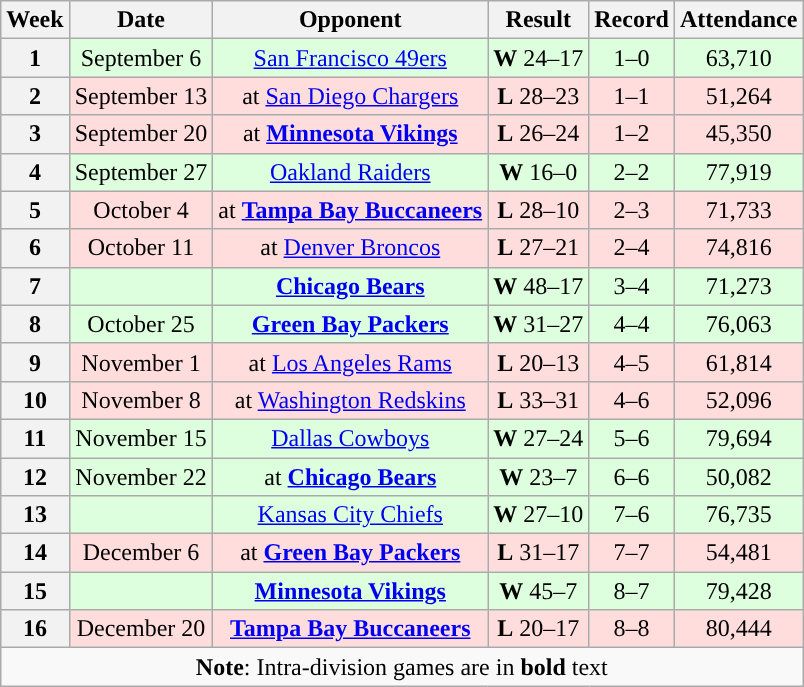<table class="wikitable" style="text-align:center;">
<tr>
<th>Week</th>
<th>Date</th>
<th>Opponent</th>
<th>Result</th>
<th>Record</th>
<th>Attendance</th>
</tr>
<tr style="background: #ddffdd;">
<th>1</th>
<td>September 6</td>
<td><a href='#'>San Francisco 49ers</a></td>
<td><strong>W</strong> 24–17</td>
<td>1–0</td>
<td>63,710</td>
</tr>
<tr style="background: #ffdddd;">
<th>2</th>
<td>September 13</td>
<td>at <a href='#'>San Diego Chargers</a></td>
<td><strong>L</strong> 28–23</td>
<td>1–1</td>
<td>51,264</td>
</tr>
<tr style="background: #ffdddd;">
<th>3</th>
<td>September 20</td>
<td>at <strong><a href='#'>Minnesota Vikings</a></strong></td>
<td><strong>L</strong> 26–24</td>
<td>1–2</td>
<td>45,350</td>
</tr>
<tr style="background: #ddffdd;">
<th>4</th>
<td>September 27</td>
<td><a href='#'>Oakland Raiders</a></td>
<td><strong>W</strong> 16–0</td>
<td>2–2</td>
<td>77,919</td>
</tr>
<tr style="background: #ffdddd;">
<th>5</th>
<td>October 4</td>
<td>at <strong><a href='#'>Tampa Bay Buccaneers</a></strong></td>
<td><strong>L</strong> 28–10</td>
<td>2–3</td>
<td>71,733</td>
</tr>
<tr style="background: #ffdddd;">
<th>6</th>
<td>October 11</td>
<td>at <a href='#'>Denver Broncos</a></td>
<td><strong>L</strong> 27–21</td>
<td>2–4</td>
<td>74,816</td>
</tr>
<tr style="background: #ddffdd;">
<th>7</th>
<td></td>
<td><strong><a href='#'>Chicago Bears</a></strong></td>
<td><strong>W</strong> 48–17</td>
<td>3–4</td>
<td>71,273</td>
</tr>
<tr style="background: #ddffdd;">
<th>8</th>
<td>October 25</td>
<td><strong><a href='#'>Green Bay Packers</a></strong></td>
<td><strong>W</strong> 31–27</td>
<td>4–4</td>
<td>76,063</td>
</tr>
<tr style="background: #ffdddd;">
<th>9</th>
<td>November 1</td>
<td>at <a href='#'>Los Angeles Rams</a></td>
<td><strong>L</strong> 20–13</td>
<td>4–5</td>
<td>61,814</td>
</tr>
<tr style="background: #ffdddd;">
<th>10</th>
<td>November 8</td>
<td>at <a href='#'>Washington Redskins</a></td>
<td><strong>L</strong> 33–31</td>
<td>4–6</td>
<td>52,096</td>
</tr>
<tr style="background: #ddffdd;">
<th>11</th>
<td>November 15</td>
<td><a href='#'>Dallas Cowboys</a></td>
<td><strong>W</strong> 27–24</td>
<td>5–6</td>
<td>79,694</td>
</tr>
<tr style="background: #ddffdd;">
<th>12</th>
<td>November 22</td>
<td>at <strong><a href='#'>Chicago Bears</a></strong></td>
<td><strong>W</strong> 23–7</td>
<td>6–6</td>
<td>50,082</td>
</tr>
<tr style="background: #ddffdd;">
<th>13</th>
<td></td>
<td><a href='#'>Kansas City Chiefs</a></td>
<td><strong>W</strong> 27–10</td>
<td>7–6</td>
<td>76,735</td>
</tr>
<tr style="background: #ffdddd;">
<th>14</th>
<td>December 6</td>
<td>at <strong><a href='#'>Green Bay Packers</a></strong></td>
<td><strong>L</strong> 31–17</td>
<td>7–7</td>
<td>54,481</td>
</tr>
<tr style="background: #ddffdd;">
<th>15</th>
<td></td>
<td><strong><a href='#'>Minnesota Vikings</a></strong></td>
<td><strong>W</strong> 45–7</td>
<td>8–7</td>
<td>79,428</td>
</tr>
<tr style="background: #ffdddd;">
<th>16</th>
<td>December 20</td>
<td><strong><a href='#'>Tampa Bay Buccaneers</a></strong></td>
<td><strong>L</strong> 20–17</td>
<td>8–8</td>
<td>80,444</td>
</tr>
<tr>
<td colspan="6"><strong>Note</strong>: Intra-division games are in <strong>bold</strong> text</td>
</tr>
</table>
